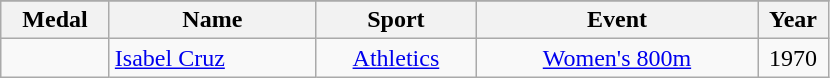<table class="wikitable"  style="font-size:100%;  text-align:center;">
<tr>
</tr>
<tr>
<th width="65">Medal</th>
<th width="130">Name</th>
<th width="100">Sport</th>
<th width="180">Event</th>
<th width="40">Year</th>
</tr>
<tr>
<td></td>
<td align=left><a href='#'>Isabel Cruz</a></td>
<td><a href='#'>Athletics</a></td>
<td><a href='#'>Women's 800m</a></td>
<td>1970</td>
</tr>
</table>
